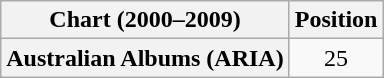<table class="wikitable plainrowheaders">
<tr>
<th scope="col">Chart (2000–2009)</th>
<th scope="col">Position</th>
</tr>
<tr>
<th scope="row">Australian Albums (ARIA)</th>
<td align="center">25</td>
</tr>
</table>
